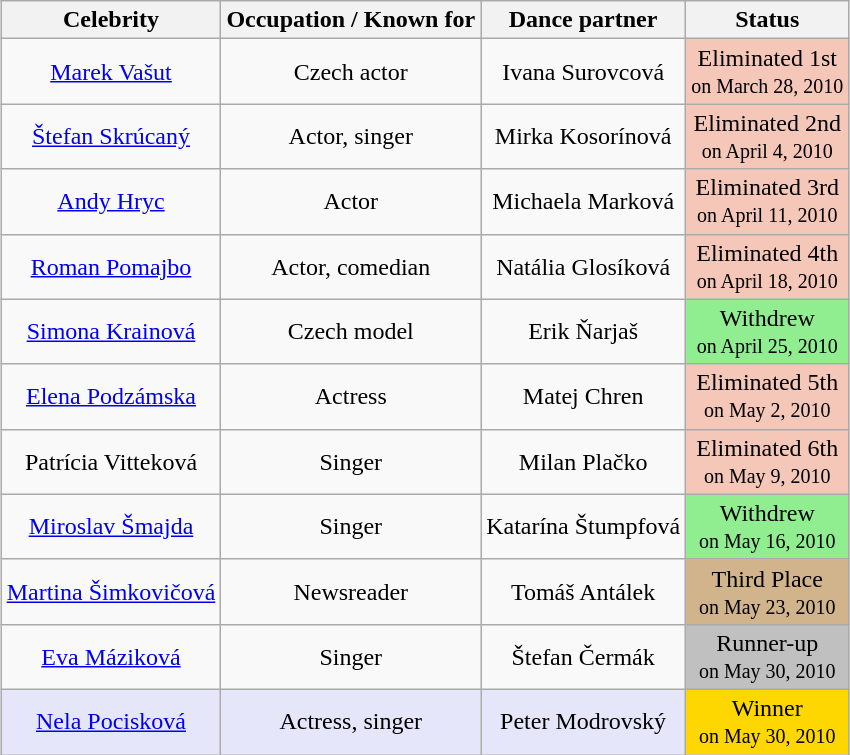<table class="wikitable" style="margin:auto; text-align:center">
<tr>
<th>Celebrity</th>
<th>Occupation / Known for</th>
<th>Dance partner</th>
<th>Status</th>
</tr>
<tr>
<td><a href='#'>Marek Vašut</a></td>
<td>Czech actor</td>
<td>Ivana Surovcová</td>
<td bgcolor="#F4C7B8">Eliminated 1st<br><small>on March 28, 2010</small></td>
</tr>
<tr>
<td><a href='#'>Štefan Skrúcaný</a></td>
<td>Actor, singer</td>
<td>Mirka Kosorínová</td>
<td bgcolor="#F4C7B8">Eliminated 2nd<br><small>on April 4, 2010</small></td>
</tr>
<tr>
<td><a href='#'>Andy Hryc</a></td>
<td>Actor</td>
<td>Michaela Marková</td>
<td bgcolor="#F4C7B8">Eliminated 3rd<br><small>on April 11, 2010</small></td>
</tr>
<tr>
<td><a href='#'>Roman Pomajbo</a></td>
<td>Actor, comedian</td>
<td>Natália Glosíková</td>
<td bgcolor="#F4C7B8">Eliminated 4th<br><small>on April 18, 2010</small></td>
</tr>
<tr>
<td><a href='#'>Simona Krainová</a></td>
<td>Czech model</td>
<td>Erik Ňarjaš</td>
<td bgcolor="lightgreen">Withdrew<br><small>on April 25, 2010</small></td>
</tr>
<tr>
<td><a href='#'>Elena Podzámska</a></td>
<td>Actress</td>
<td>Matej Chren</td>
<td bgcolor="#F4C7B8">Eliminated 5th<br><small>on May 2, 2010</small></td>
</tr>
<tr>
<td>Patrícia Vitteková</td>
<td>Singer</td>
<td>Milan Plačko</td>
<td bgcolor="#F4C7B8">Eliminated 6th<br><small>on May 9, 2010</small></td>
</tr>
<tr>
<td><a href='#'>Miroslav Šmajda</a></td>
<td>Singer</td>
<td>Katarína Štumpfová</td>
<td bgcolor="lightgreen">Withdrew<br><small>on May 16, 2010</small></td>
</tr>
<tr>
<td><a href='#'>Martina Šimkovičová</a></td>
<td>Newsreader</td>
<td>Tomáš Antálek</td>
<td bgcolor="tan">Third Place<br><small>on May 23, 2010</small></td>
</tr>
<tr>
<td><a href='#'>Eva Máziková</a></td>
<td>Singer</td>
<td>Štefan Čermák</td>
<td bgcolor="silver">Runner-up<br><small>on May 30, 2010</small></td>
</tr>
<tr>
<td style="background:lavender;"><a href='#'>Nela Pocisková</a></td>
<td style="background:lavender;">Actress, singer</td>
<td style="background:lavender;">Peter Modrovský</td>
<td bgcolor="gold">Winner<br><small>on May 30, 2010</small></td>
</tr>
</table>
